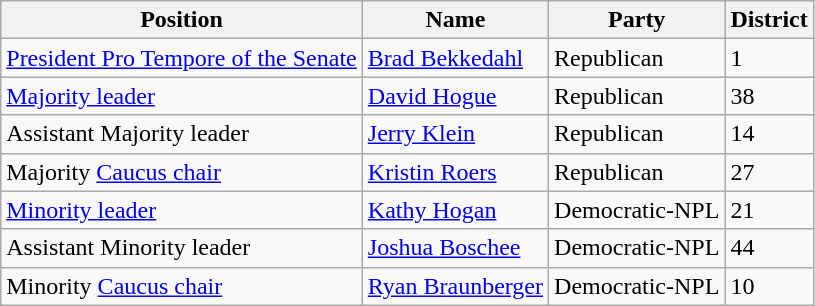<table class=wikitable>
<tr>
<th>Position</th>
<th>Name</th>
<th>Party</th>
<th>District</th>
</tr>
<tr>
<td><a href='#'>President Pro Tempore of the Senate</a></td>
<td><a href='#'>Brad Bekkedahl</a></td>
<td>Republican</td>
<td>1</td>
</tr>
<tr>
<td><a href='#'>Majority leader</a></td>
<td><a href='#'>David Hogue</a></td>
<td>Republican</td>
<td>38</td>
</tr>
<tr>
<td>Assistant Majority leader</td>
<td><a href='#'>Jerry Klein</a></td>
<td>Republican</td>
<td>14</td>
</tr>
<tr>
<td>Majority <a href='#'>Caucus chair</a></td>
<td><a href='#'>Kristin Roers</a></td>
<td>Republican</td>
<td>27</td>
</tr>
<tr>
<td><a href='#'>Minority leader</a></td>
<td><a href='#'>Kathy Hogan</a></td>
<td>Democratic-NPL</td>
<td>21</td>
</tr>
<tr>
<td>Assistant Minority leader</td>
<td><a href='#'>Joshua Boschee</a></td>
<td>Democratic-NPL</td>
<td>44</td>
</tr>
<tr>
<td>Minority <a href='#'>Caucus chair</a></td>
<td><a href='#'>Ryan Braunberger</a></td>
<td>Democratic-NPL</td>
<td>10</td>
</tr>
</table>
